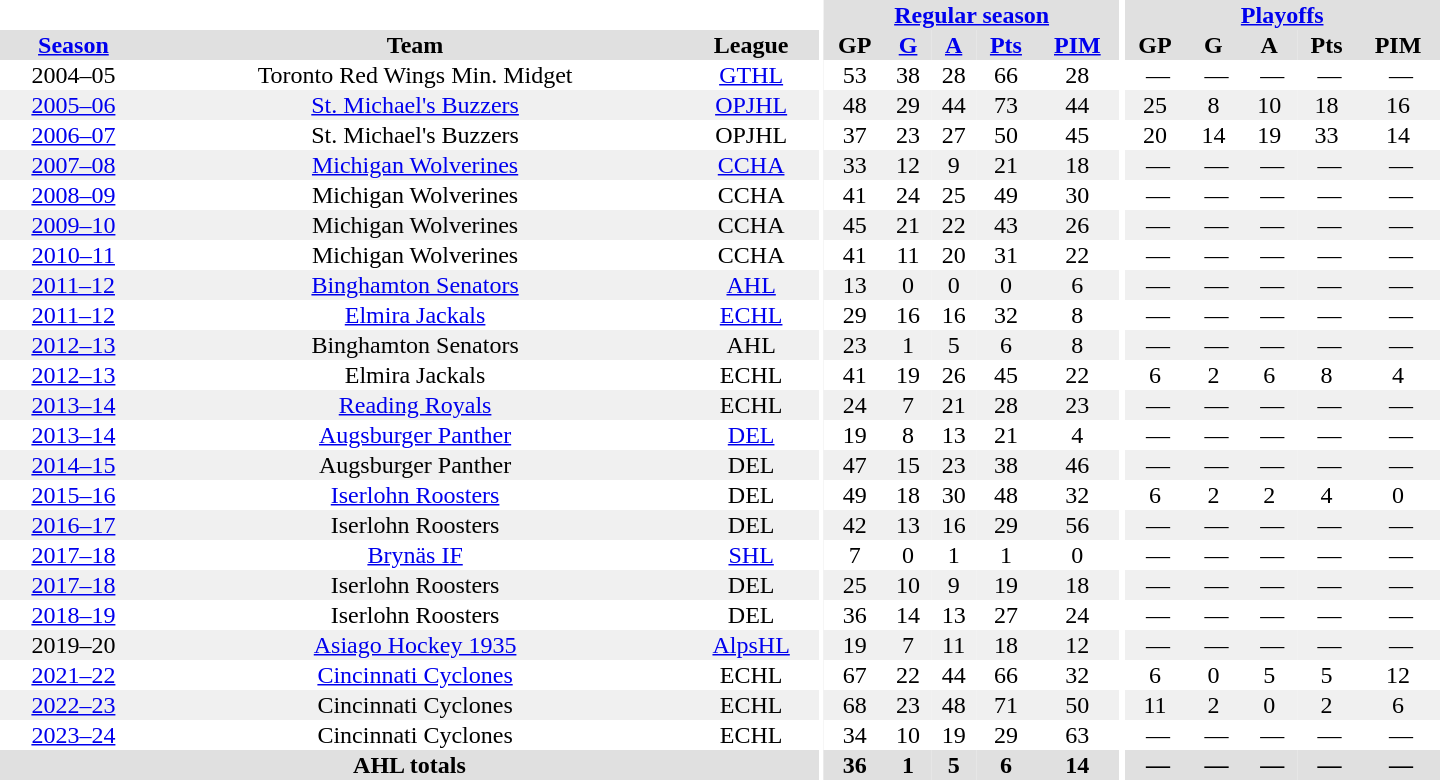<table border="0" cellpadding="1" cellspacing="0" style="text-align:center; width:60em">
<tr bgcolor="#e0e0e0">
<th colspan="3" bgcolor="#ffffff"></th>
<th rowspan="99" bgcolor="#ffffff"></th>
<th colspan="5"><a href='#'>Regular season</a></th>
<th rowspan="99" bgcolor="#ffffff"></th>
<th colspan="5"><a href='#'>Playoffs</a></th>
</tr>
<tr bgcolor="#e0e0e0">
<th><a href='#'>Season</a></th>
<th>Team</th>
<th>League</th>
<th>GP</th>
<th><a href='#'>G</a></th>
<th><a href='#'>A</a></th>
<th><a href='#'>Pts</a></th>
<th><a href='#'>PIM</a></th>
<th>GP</th>
<th>G</th>
<th>A</th>
<th>Pts</th>
<th>PIM</th>
</tr>
<tr>
<td>2004–05</td>
<td>Toronto Red Wings Min. Midget</td>
<td><a href='#'>GTHL</a></td>
<td>53</td>
<td>38</td>
<td>28</td>
<td>66</td>
<td>28</td>
<td> —</td>
<td> —</td>
<td> —</td>
<td> —</td>
<td> —</td>
</tr>
<tr bgcolor="#f0f0f0">
<td><a href='#'>2005–06</a></td>
<td><a href='#'>St. Michael's Buzzers</a></td>
<td><a href='#'>OPJHL</a></td>
<td>48</td>
<td>29</td>
<td>44</td>
<td>73</td>
<td>44</td>
<td>25</td>
<td>8</td>
<td>10</td>
<td>18</td>
<td>16</td>
</tr>
<tr>
<td><a href='#'>2006–07</a></td>
<td>St. Michael's Buzzers</td>
<td>OPJHL</td>
<td>37</td>
<td>23</td>
<td>27</td>
<td>50</td>
<td>45</td>
<td>20</td>
<td>14</td>
<td>19</td>
<td>33</td>
<td>14</td>
</tr>
<tr bgcolor="#f0f0f0">
<td><a href='#'>2007–08</a></td>
<td><a href='#'>Michigan Wolverines</a></td>
<td><a href='#'>CCHA</a></td>
<td>33</td>
<td>12</td>
<td>9</td>
<td>21</td>
<td>18</td>
<td> —</td>
<td> —</td>
<td> —</td>
<td> —</td>
<td> —</td>
</tr>
<tr>
<td><a href='#'>2008–09</a></td>
<td>Michigan Wolverines</td>
<td>CCHA</td>
<td>41</td>
<td>24</td>
<td>25</td>
<td>49</td>
<td>30</td>
<td> —</td>
<td> —</td>
<td> —</td>
<td> —</td>
<td> —</td>
</tr>
<tr bgcolor="#f0f0f0">
<td><a href='#'>2009–10</a></td>
<td>Michigan Wolverines</td>
<td>CCHA</td>
<td>45</td>
<td>21</td>
<td>22</td>
<td>43</td>
<td>26</td>
<td> —</td>
<td> —</td>
<td> —</td>
<td> —</td>
<td> —</td>
</tr>
<tr>
<td><a href='#'>2010–11</a></td>
<td>Michigan Wolverines</td>
<td>CCHA</td>
<td>41</td>
<td>11</td>
<td>20</td>
<td>31</td>
<td>22</td>
<td> —</td>
<td> —</td>
<td> —</td>
<td> —</td>
<td> —</td>
</tr>
<tr bgcolor="#f0f0f0">
<td><a href='#'>2011–12</a></td>
<td><a href='#'>Binghamton Senators</a></td>
<td><a href='#'>AHL</a></td>
<td>13</td>
<td>0</td>
<td>0</td>
<td>0</td>
<td>6</td>
<td> —</td>
<td> —</td>
<td> —</td>
<td> —</td>
<td> —</td>
</tr>
<tr>
<td><a href='#'>2011–12</a></td>
<td><a href='#'>Elmira Jackals</a></td>
<td><a href='#'>ECHL</a></td>
<td>29</td>
<td>16</td>
<td>16</td>
<td>32</td>
<td>8</td>
<td> —</td>
<td> —</td>
<td> —</td>
<td> —</td>
<td> —</td>
</tr>
<tr bgcolor="#f0f0f0">
<td><a href='#'>2012–13</a></td>
<td>Binghamton Senators</td>
<td>AHL</td>
<td>23</td>
<td>1</td>
<td>5</td>
<td>6</td>
<td>8</td>
<td> —</td>
<td> —</td>
<td> —</td>
<td> —</td>
<td> —</td>
</tr>
<tr>
<td><a href='#'>2012–13</a></td>
<td>Elmira Jackals</td>
<td>ECHL</td>
<td>41</td>
<td>19</td>
<td>26</td>
<td>45</td>
<td>22</td>
<td>6</td>
<td>2</td>
<td>6</td>
<td>8</td>
<td>4</td>
</tr>
<tr bgcolor="#f0f0f0">
<td><a href='#'>2013–14</a></td>
<td><a href='#'>Reading Royals</a></td>
<td>ECHL</td>
<td>24</td>
<td>7</td>
<td>21</td>
<td>28</td>
<td>23</td>
<td> —</td>
<td> —</td>
<td> —</td>
<td> —</td>
<td> —</td>
</tr>
<tr>
<td><a href='#'>2013–14</a></td>
<td><a href='#'>Augsburger Panther</a></td>
<td><a href='#'>DEL</a></td>
<td>19</td>
<td>8</td>
<td>13</td>
<td>21</td>
<td>4</td>
<td> —</td>
<td> —</td>
<td> —</td>
<td> —</td>
<td> —</td>
</tr>
<tr bgcolor="#f0f0f0">
<td><a href='#'>2014–15</a></td>
<td>Augsburger Panther</td>
<td>DEL</td>
<td>47</td>
<td>15</td>
<td>23</td>
<td>38</td>
<td>46</td>
<td> —</td>
<td> —</td>
<td> —</td>
<td> —</td>
<td> —</td>
</tr>
<tr>
<td><a href='#'>2015–16</a></td>
<td><a href='#'>Iserlohn Roosters</a></td>
<td>DEL</td>
<td>49</td>
<td>18</td>
<td>30</td>
<td>48</td>
<td>32</td>
<td>6</td>
<td>2</td>
<td>2</td>
<td>4</td>
<td>0</td>
</tr>
<tr bgcolor="#f0f0f0">
<td><a href='#'>2016–17</a></td>
<td>Iserlohn Roosters</td>
<td>DEL</td>
<td>42</td>
<td>13</td>
<td>16</td>
<td>29</td>
<td>56</td>
<td> —</td>
<td> —</td>
<td> —</td>
<td> —</td>
<td> —</td>
</tr>
<tr>
<td><a href='#'>2017–18</a></td>
<td><a href='#'>Brynäs IF</a></td>
<td><a href='#'>SHL</a></td>
<td>7</td>
<td>0</td>
<td>1</td>
<td>1</td>
<td>0</td>
<td> —</td>
<td> —</td>
<td> —</td>
<td> —</td>
<td> —</td>
</tr>
<tr bgcolor="#f0f0f0">
<td><a href='#'>2017–18</a></td>
<td>Iserlohn Roosters</td>
<td>DEL</td>
<td>25</td>
<td>10</td>
<td>9</td>
<td>19</td>
<td>18</td>
<td> —</td>
<td> —</td>
<td> —</td>
<td> —</td>
<td> —</td>
</tr>
<tr>
<td><a href='#'>2018–19</a></td>
<td>Iserlohn Roosters</td>
<td>DEL</td>
<td>36</td>
<td>14</td>
<td>13</td>
<td>27</td>
<td>24</td>
<td> —</td>
<td> —</td>
<td> —</td>
<td> —</td>
<td> —</td>
</tr>
<tr bgcolor="#f0f0f0">
<td>2019–20</td>
<td><a href='#'>Asiago Hockey 1935</a></td>
<td><a href='#'>AlpsHL</a></td>
<td>19</td>
<td>7</td>
<td>11</td>
<td>18</td>
<td>12</td>
<td> —</td>
<td> —</td>
<td> —</td>
<td> —</td>
<td> —</td>
</tr>
<tr>
<td><a href='#'>2021–22</a></td>
<td><a href='#'>Cincinnati Cyclones</a></td>
<td>ECHL</td>
<td>67</td>
<td>22</td>
<td>44</td>
<td>66</td>
<td>32</td>
<td>6</td>
<td>0</td>
<td>5</td>
<td>5</td>
<td>12</td>
</tr>
<tr bgcolor="#f0f0f0">
<td><a href='#'>2022–23</a></td>
<td>Cincinnati Cyclones</td>
<td>ECHL</td>
<td>68</td>
<td>23</td>
<td>48</td>
<td>71</td>
<td>50</td>
<td>11</td>
<td>2</td>
<td>0</td>
<td>2</td>
<td>6</td>
</tr>
<tr>
<td><a href='#'>2023–24</a></td>
<td>Cincinnati Cyclones</td>
<td>ECHL</td>
<td>34</td>
<td>10</td>
<td>19</td>
<td>29</td>
<td>63</td>
<td> —</td>
<td> —</td>
<td> —</td>
<td> —</td>
<td> —</td>
</tr>
<tr bgcolor="#e0e0e0">
<th colspan="3">AHL totals</th>
<th>36</th>
<th>1</th>
<th>5</th>
<th>6</th>
<th>14</th>
<th> —</th>
<th> —</th>
<th> —</th>
<th> —</th>
<th> —</th>
</tr>
</table>
